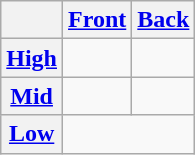<table class="wikitable" style="text-align: center">
<tr>
<th></th>
<th><a href='#'>Front</a></th>
<th><a href='#'>Back</a></th>
</tr>
<tr>
<th><a href='#'>High</a></th>
<td></td>
<td></td>
</tr>
<tr>
<th><a href='#'>Mid</a></th>
<td></td>
<td></td>
</tr>
<tr>
<th><a href='#'>Low</a></th>
<td colspan="2"></td>
</tr>
</table>
